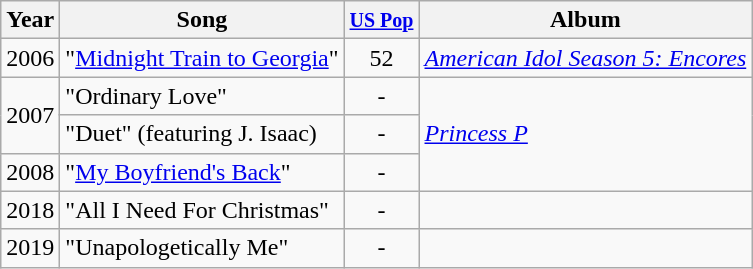<table class="wikitable">
<tr>
<th>Year</th>
<th>Song</th>
<th><small><a href='#'>US Pop</a></small></th>
<th>Album</th>
</tr>
<tr>
<td>2006</td>
<td>"<a href='#'>Midnight Train to Georgia</a>"</td>
<td style="text-align:center;">52</td>
<td><em><a href='#'>American Idol Season 5: Encores</a></em></td>
</tr>
<tr>
<td rowspan="2">2007</td>
<td>"Ordinary Love"</td>
<td style="text-align:center;">-</td>
<td rowspan="3"><em><a href='#'>Princess P</a></em></td>
</tr>
<tr>
<td>"Duet" (featuring J. Isaac)</td>
<td style="text-align:center;">-</td>
</tr>
<tr>
<td>2008</td>
<td>"<a href='#'>My Boyfriend's Back</a>"</td>
<td style="text-align:center;">-</td>
</tr>
<tr>
<td>2018</td>
<td>"All I Need For Christmas"</td>
<td style="text-align:center;">-</td>
<td></td>
</tr>
<tr>
<td>2019</td>
<td>"Unapologetically Me"</td>
<td style="text-align:center;">-</td>
<td></td>
</tr>
</table>
